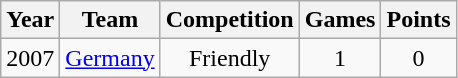<table class="wikitable">
<tr>
<th>Year</th>
<th>Team</th>
<th>Competition</th>
<th>Games</th>
<th>Points</th>
</tr>
<tr align="center">
<td>2007</td>
<td><a href='#'>Germany</a></td>
<td>Friendly</td>
<td>1</td>
<td>0</td>
</tr>
</table>
